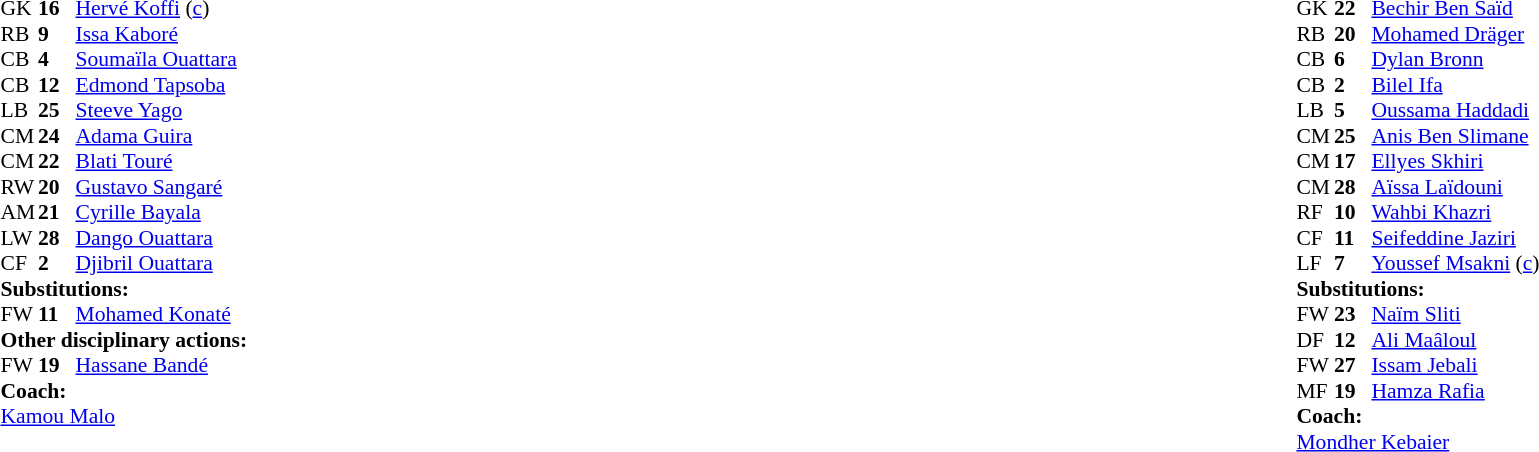<table width="100%">
<tr>
<td valign="top" width="40%"><br><table style="font-size:90%" cellspacing="0" cellpadding="0">
<tr>
<th width=25></th>
<th width=25></th>
</tr>
<tr>
<td>GK</td>
<td><strong>16</strong></td>
<td><a href='#'>Hervé Koffi</a> (<a href='#'>c</a>)</td>
<td></td>
</tr>
<tr>
<td>RB</td>
<td><strong>9</strong></td>
<td><a href='#'>Issa Kaboré</a></td>
</tr>
<tr>
<td>CB</td>
<td><strong>4</strong></td>
<td><a href='#'>Soumaïla Ouattara</a></td>
</tr>
<tr>
<td>CB</td>
<td><strong>12</strong></td>
<td><a href='#'>Edmond Tapsoba</a></td>
<td></td>
</tr>
<tr>
<td>LB</td>
<td><strong>25</strong></td>
<td><a href='#'>Steeve Yago</a></td>
</tr>
<tr>
<td>CM</td>
<td><strong>24</strong></td>
<td><a href='#'>Adama Guira</a></td>
</tr>
<tr>
<td>CM</td>
<td><strong>22</strong></td>
<td><a href='#'>Blati Touré</a></td>
</tr>
<tr>
<td>RW</td>
<td><strong>20</strong></td>
<td><a href='#'>Gustavo Sangaré</a></td>
</tr>
<tr>
<td>AM</td>
<td><strong>21</strong></td>
<td><a href='#'>Cyrille Bayala</a></td>
<td></td>
</tr>
<tr>
<td>LW</td>
<td><strong>28</strong></td>
<td><a href='#'>Dango Ouattara</a></td>
<td></td>
</tr>
<tr>
<td>CF</td>
<td><strong>2</strong></td>
<td><a href='#'>Djibril Ouattara</a></td>
<td></td>
<td></td>
</tr>
<tr>
<td colspan=3><strong>Substitutions:</strong></td>
</tr>
<tr>
<td>FW</td>
<td><strong>11</strong></td>
<td><a href='#'>Mohamed Konaté</a></td>
<td></td>
<td></td>
</tr>
<tr>
<td colspan=3><strong>Other disciplinary actions:</strong></td>
</tr>
<tr>
<td>FW</td>
<td><strong>19</strong></td>
<td><a href='#'>Hassane Bandé</a></td>
<td></td>
</tr>
<tr>
<td colspan=3><strong>Coach:</strong></td>
</tr>
<tr>
<td colspan=3><a href='#'>Kamou Malo</a></td>
</tr>
</table>
</td>
<td valign="top"></td>
<td valign="top" width="50%"><br><table style="font-size:90%; margin:auto" cellspacing="0" cellpadding="0">
<tr>
<th width=25></th>
<th width=25></th>
</tr>
<tr>
<td>GK</td>
<td><strong>22</strong></td>
<td><a href='#'>Bechir Ben Saïd</a></td>
</tr>
<tr>
<td>RB</td>
<td><strong>20</strong></td>
<td><a href='#'>Mohamed Dräger</a></td>
</tr>
<tr>
<td>CB</td>
<td><strong>6</strong></td>
<td><a href='#'>Dylan Bronn</a></td>
</tr>
<tr>
<td>CB</td>
<td><strong>2</strong></td>
<td><a href='#'>Bilel Ifa</a></td>
</tr>
<tr>
<td>LB</td>
<td><strong>5</strong></td>
<td><a href='#'>Oussama Haddadi</a></td>
<td></td>
<td></td>
</tr>
<tr>
<td>CM</td>
<td><strong>25</strong></td>
<td><a href='#'>Anis Ben Slimane</a></td>
<td></td>
<td></td>
</tr>
<tr>
<td>CM</td>
<td><strong>17</strong></td>
<td><a href='#'>Ellyes Skhiri</a></td>
<td></td>
<td></td>
</tr>
<tr>
<td>CM</td>
<td><strong>28</strong></td>
<td><a href='#'>Aïssa Laïdouni</a></td>
<td></td>
</tr>
<tr>
<td>RF</td>
<td><strong>10</strong></td>
<td><a href='#'>Wahbi Khazri</a></td>
</tr>
<tr>
<td>CF</td>
<td><strong>11</strong></td>
<td><a href='#'>Seifeddine Jaziri</a></td>
<td></td>
<td></td>
</tr>
<tr>
<td>LF</td>
<td><strong>7</strong></td>
<td><a href='#'>Youssef Msakni</a> (<a href='#'>c</a>)</td>
</tr>
<tr>
<td colspan=3><strong>Substitutions:</strong></td>
</tr>
<tr>
<td>FW</td>
<td><strong>23</strong></td>
<td><a href='#'>Naïm Sliti</a></td>
<td></td>
<td></td>
</tr>
<tr>
<td>DF</td>
<td><strong>12</strong></td>
<td><a href='#'>Ali Maâloul</a></td>
<td></td>
<td></td>
</tr>
<tr>
<td>FW</td>
<td><strong>27</strong></td>
<td><a href='#'>Issam Jebali</a></td>
<td></td>
<td></td>
</tr>
<tr>
<td>MF</td>
<td><strong>19</strong></td>
<td><a href='#'>Hamza Rafia</a></td>
<td></td>
<td></td>
</tr>
<tr>
<td colspan=3><strong>Coach:</strong></td>
</tr>
<tr>
<td colspan=3><a href='#'>Mondher Kebaier</a></td>
</tr>
</table>
</td>
</tr>
</table>
